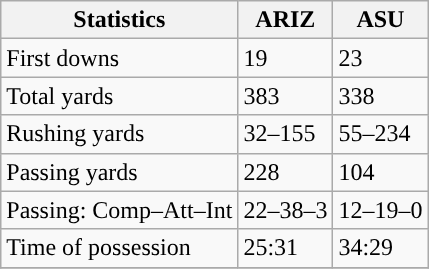<table class="wikitable" style="float: left;">
<tr>
<th>Statistics</th>
<th>ARIZ</th>
<th>ASU</th>
</tr>
<tr>
<td>First downs</td>
<td>19</td>
<td>23</td>
</tr>
<tr>
<td>Total yards</td>
<td>383</td>
<td>338</td>
</tr>
<tr>
<td>Rushing yards</td>
<td>32–155</td>
<td>55–234</td>
</tr>
<tr>
<td>Passing yards</td>
<td>228</td>
<td>104</td>
</tr>
<tr>
<td>Passing: Comp–Att–Int</td>
<td>22–38–3</td>
<td>12–19–0</td>
</tr>
<tr>
<td>Time of possession</td>
<td>25:31</td>
<td>34:29</td>
</tr>
<tr>
</tr>
</table>
